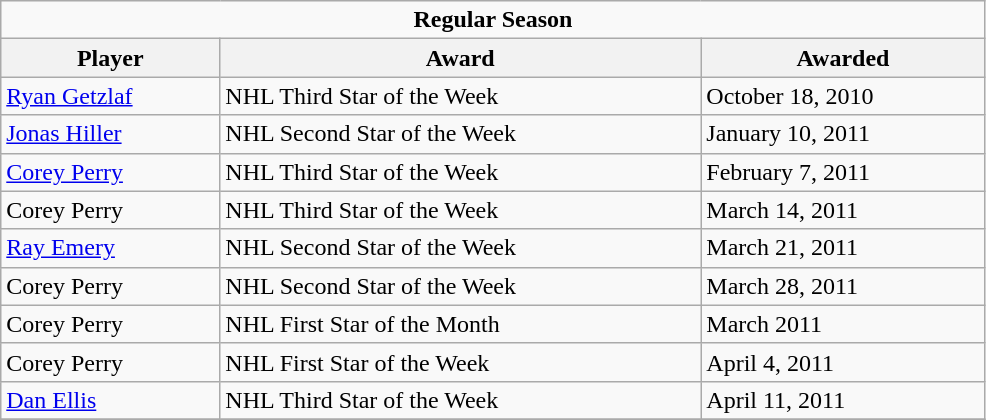<table class="wikitable" width="52%">
<tr>
<td colspan="10" align="center"><strong>Regular Season</strong></td>
</tr>
<tr>
<th>Player</th>
<th>Award</th>
<th>Awarded</th>
</tr>
<tr>
<td><a href='#'>Ryan Getzlaf</a></td>
<td>NHL Third Star of the Week</td>
<td>October 18, 2010</td>
</tr>
<tr>
<td><a href='#'>Jonas Hiller</a></td>
<td>NHL Second Star of the Week</td>
<td>January 10, 2011</td>
</tr>
<tr>
<td><a href='#'>Corey Perry</a></td>
<td>NHL Third Star of the Week</td>
<td>February 7, 2011</td>
</tr>
<tr>
<td>Corey Perry</td>
<td>NHL Third Star of the Week</td>
<td>March 14, 2011</td>
</tr>
<tr>
<td><a href='#'>Ray Emery</a></td>
<td>NHL Second Star of the Week</td>
<td>March 21, 2011</td>
</tr>
<tr>
<td>Corey Perry</td>
<td>NHL Second Star of the Week</td>
<td>March 28, 2011</td>
</tr>
<tr>
<td>Corey Perry</td>
<td>NHL First Star of the Month</td>
<td>March 2011</td>
</tr>
<tr>
<td>Corey Perry</td>
<td>NHL First Star of the Week</td>
<td>April 4, 2011</td>
</tr>
<tr>
<td><a href='#'>Dan Ellis</a></td>
<td>NHL Third Star of the Week</td>
<td>April 11, 2011</td>
</tr>
<tr>
</tr>
</table>
